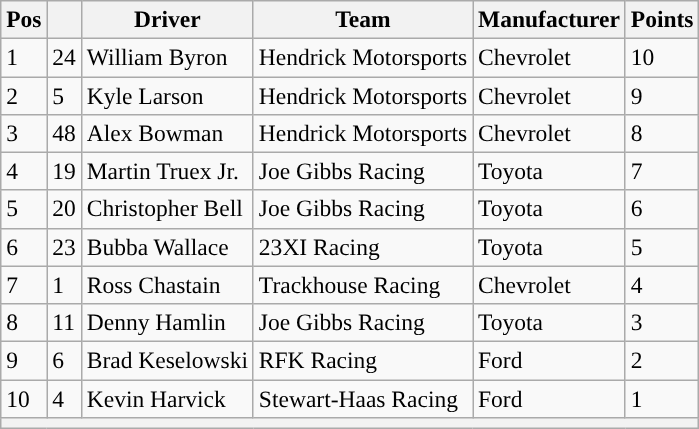<table class="wikitable" style="font-size:98%">
<tr>
<th>Pos</th>
<th></th>
<th>Driver</th>
<th>Team</th>
<th>Manufacturer</th>
<th>Points</th>
</tr>
<tr>
<td>1</td>
<td>24</td>
<td>William Byron</td>
<td>Hendrick Motorsports</td>
<td>Chevrolet</td>
<td>10</td>
</tr>
<tr>
<td>2</td>
<td>5</td>
<td>Kyle Larson</td>
<td>Hendrick Motorsports</td>
<td>Chevrolet</td>
<td>9</td>
</tr>
<tr>
<td>3</td>
<td>48</td>
<td>Alex Bowman</td>
<td>Hendrick Motorsports</td>
<td>Chevrolet</td>
<td>8</td>
</tr>
<tr>
<td>4</td>
<td>19</td>
<td>Martin Truex Jr.</td>
<td>Joe Gibbs Racing</td>
<td>Toyota</td>
<td>7</td>
</tr>
<tr>
<td>5</td>
<td>20</td>
<td>Christopher Bell</td>
<td>Joe Gibbs Racing</td>
<td>Toyota</td>
<td>6</td>
</tr>
<tr>
<td>6</td>
<td>23</td>
<td>Bubba Wallace</td>
<td>23XI Racing</td>
<td>Toyota</td>
<td>5</td>
</tr>
<tr>
<td>7</td>
<td>1</td>
<td>Ross Chastain</td>
<td>Trackhouse Racing</td>
<td>Chevrolet</td>
<td>4</td>
</tr>
<tr>
<td>8</td>
<td>11</td>
<td>Denny Hamlin</td>
<td>Joe Gibbs Racing</td>
<td>Toyota</td>
<td>3</td>
</tr>
<tr>
<td>9</td>
<td>6</td>
<td>Brad Keselowski</td>
<td>RFK Racing</td>
<td>Ford</td>
<td>2</td>
</tr>
<tr>
<td>10</td>
<td>4</td>
<td>Kevin Harvick</td>
<td>Stewart-Haas Racing</td>
<td>Ford</td>
<td>1</td>
</tr>
<tr>
<th colspan="6"></th>
</tr>
</table>
